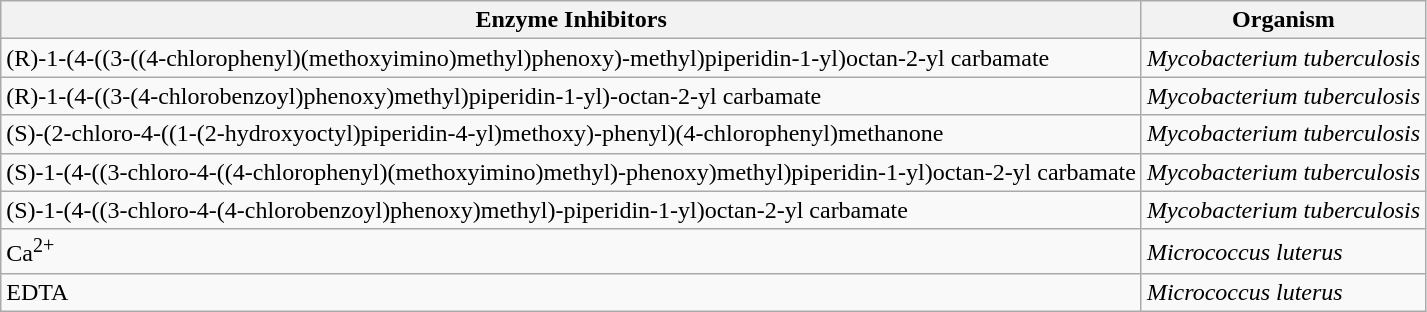<table class="wikitable">
<tr>
<th>Enzyme Inhibitors</th>
<th>Organism</th>
</tr>
<tr>
<td>(R)-1-(4-((3-((4-chlorophenyl)(methoxyimino)methyl)phenoxy)-methyl)piperidin-1-yl)octan-2-yl carbamate</td>
<td><em>Mycobacterium tuberculosis</em></td>
</tr>
<tr>
<td>(R)-1-(4-((3-(4-chlorobenzoyl)phenoxy)methyl)piperidin-1-yl)-octan-2-yl carbamate</td>
<td><em>Mycobacterium tuberculosis</em></td>
</tr>
<tr>
<td>(S)-(2-chloro-4-((1-(2-hydroxyoctyl)piperidin-4-yl)methoxy)-phenyl)(4-chlorophenyl)methanone</td>
<td><em>Mycobacterium tuberculosis</em></td>
</tr>
<tr>
<td>(S)-1-(4-((3-chloro-4-((4-chlorophenyl)(methoxyimino)methyl)-phenoxy)methyl)piperidin-1-yl)octan-2-yl carbamate</td>
<td><em>Mycobacterium tuberculosis</em></td>
</tr>
<tr>
<td>(S)-1-(4-((3-chloro-4-(4-chlorobenzoyl)phenoxy)methyl)-piperidin-1-yl)octan-2-yl carbamate</td>
<td><em>Mycobacterium tuberculosis</em></td>
</tr>
<tr>
<td>Ca<sup>2+</sup></td>
<td><em>Micrococcus luterus</em></td>
</tr>
<tr>
<td>EDTA</td>
<td><em>Micrococcus luterus</em></td>
</tr>
</table>
